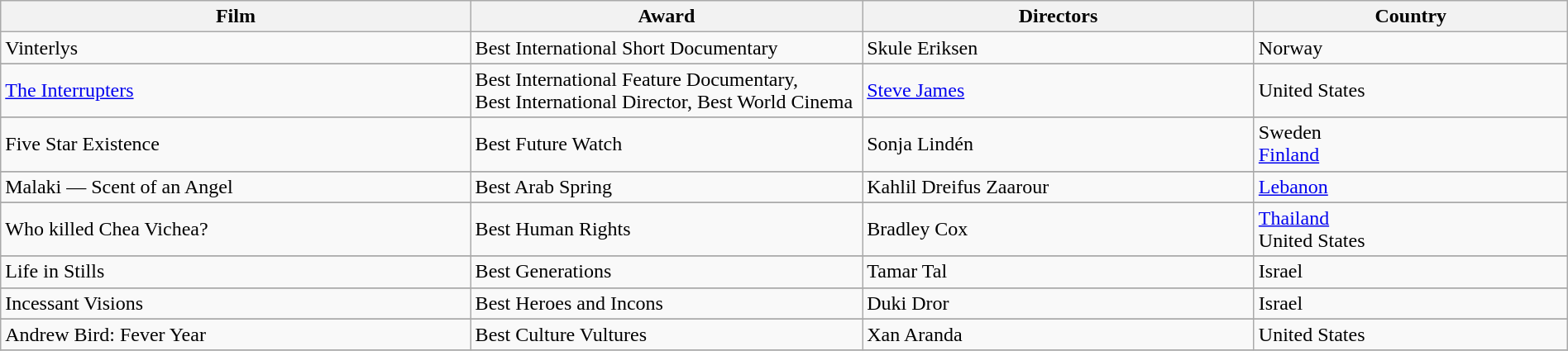<table class="wikitable" style="width:100%;">
<tr>
<th width="30%">Film</th>
<th width="25%">Award</th>
<th width="25%">Directors</th>
<th width="20%">Country</th>
</tr>
<tr>
<td>Vinterlys</td>
<td>Best International Short Documentary</td>
<td>Skule Eriksen</td>
<td> Norway</td>
</tr>
<tr>
</tr>
<tr>
<td><a href='#'>The Interrupters</a></td>
<td>Best International Feature Documentary,<br>Best International Director,
Best World Cinema</td>
<td><a href='#'>Steve James</a></td>
<td> United States</td>
</tr>
<tr>
</tr>
<tr>
<td>Five Star Existence</td>
<td>Best Future Watch</td>
<td>Sonja Lindén</td>
<td> Sweden<br> <a href='#'>Finland</a></td>
</tr>
<tr>
</tr>
<tr>
<td>Malaki — Scent of an Angel</td>
<td>Best Arab Spring</td>
<td>Kahlil Dreifus Zaarour</td>
<td> <a href='#'>Lebanon</a></td>
</tr>
<tr>
</tr>
<tr>
<td>Who killed Chea Vichea?</td>
<td>Best Human Rights</td>
<td>Bradley Cox</td>
<td> <a href='#'>Thailand</a><br> United States</td>
</tr>
<tr>
</tr>
<tr>
<td>Life in Stills</td>
<td>Best Generations</td>
<td>Tamar Tal</td>
<td> Israel</td>
</tr>
<tr>
</tr>
<tr>
<td>Incessant Visions</td>
<td>Best Heroes and Incons</td>
<td>Duki Dror</td>
<td> Israel</td>
</tr>
<tr>
</tr>
<tr>
<td>Andrew Bird: Fever Year</td>
<td>Best Culture Vultures</td>
<td>Xan Aranda</td>
<td> United States</td>
</tr>
<tr>
</tr>
</table>
